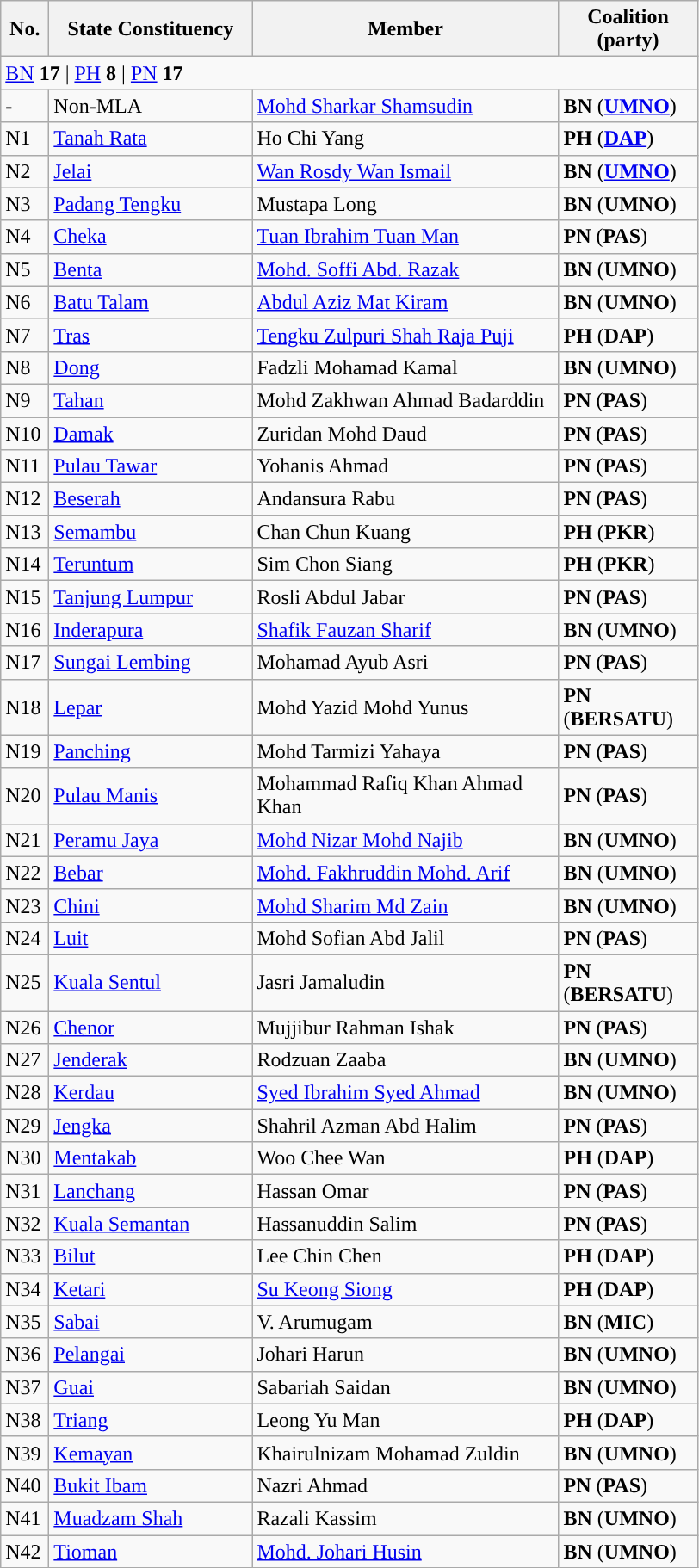<table class="wikitable sortable">
<tr>
<th style="width:30px;">No.</th>
<th style="width:150px;">State Constituency</th>
<th style="width:230px;">Member</th>
<th style="width:100px;">Coalition (party)</th>
</tr>
<tr>
<td colspan="5"><a href='#'>BN</a> <strong>17</strong> | <a href='#'>PH</a> <strong>8</strong> | <a href='#'>PN</a> <strong>17</strong></td>
</tr>
<tr>
<td>-</td>
<td>Non-MLA</td>
<td><a href='#'>Mohd Sharkar Shamsudin</a></td>
<td style="background:"><strong>BN</strong> (<strong><a href='#'>UMNO</a></strong>)</td>
</tr>
<tr>
<td>N1</td>
<td><a href='#'>Tanah Rata</a></td>
<td>Ho Chi Yang</td>
<td style="background:"><strong>PH</strong> (<strong><a href='#'>DAP</a></strong>)</td>
</tr>
<tr>
<td>N2</td>
<td><a href='#'>Jelai</a></td>
<td><a href='#'>Wan Rosdy Wan Ismail</a></td>
<td style="background:"><strong>BN</strong> (<strong><a href='#'>UMNO</a></strong>)</td>
</tr>
<tr>
<td>N3</td>
<td><a href='#'>Padang Tengku</a></td>
<td>Mustapa Long</td>
<td style="background:"><strong>BN</strong> (<strong>UMNO</strong>)</td>
</tr>
<tr>
<td>N4</td>
<td><a href='#'>Cheka</a></td>
<td><a href='#'>Tuan Ibrahim Tuan Man</a></td>
<td style="background:"><strong>PN</strong> (<strong>PAS</strong>)</td>
</tr>
<tr>
<td>N5</td>
<td><a href='#'>Benta</a></td>
<td><a href='#'>Mohd. Soffi Abd. Razak</a></td>
<td style="background:"><strong>BN</strong> (<strong>UMNO</strong>)</td>
</tr>
<tr>
<td>N6</td>
<td><a href='#'>Batu Talam</a></td>
<td><a href='#'>Abdul Aziz Mat Kiram</a></td>
<td style="background:"><strong>BN</strong> (<strong>UMNO</strong>)</td>
</tr>
<tr>
<td>N7</td>
<td><a href='#'>Tras</a></td>
<td><a href='#'>Tengku Zulpuri Shah Raja Puji</a></td>
<td style="background:"><strong>PH</strong> (<strong>DAP</strong>)</td>
</tr>
<tr>
<td>N8</td>
<td><a href='#'>Dong</a></td>
<td>Fadzli Mohamad Kamal</td>
<td style="background:"><strong>BN</strong> (<strong>UMNO</strong>)</td>
</tr>
<tr>
<td>N9</td>
<td><a href='#'>Tahan</a></td>
<td>Mohd Zakhwan Ahmad Badarddin</td>
<td style="background:"><strong>PN</strong> (<strong>PAS</strong>)</td>
</tr>
<tr>
<td>N10</td>
<td><a href='#'>Damak</a></td>
<td>Zuridan Mohd Daud</td>
<td style="background:"><strong>PN</strong> (<strong>PAS</strong>)</td>
</tr>
<tr>
<td>N11</td>
<td><a href='#'>Pulau Tawar</a></td>
<td>Yohanis Ahmad</td>
<td style="background:"><strong>PN</strong> (<strong>PAS</strong>)</td>
</tr>
<tr>
<td>N12</td>
<td><a href='#'>Beserah</a></td>
<td>Andansura Rabu</td>
<td style="background:"><strong>PN</strong> (<strong>PAS</strong>)</td>
</tr>
<tr>
<td>N13</td>
<td><a href='#'>Semambu</a></td>
<td>Chan Chun Kuang</td>
<td style="background:"><strong>PH</strong> (<strong>PKR</strong>)</td>
</tr>
<tr>
<td>N14</td>
<td><a href='#'>Teruntum</a></td>
<td>Sim Chon Siang</td>
<td style="background:"><strong>PH</strong> (<strong>PKR</strong>)</td>
</tr>
<tr>
<td>N15</td>
<td><a href='#'>Tanjung Lumpur</a></td>
<td>Rosli Abdul Jabar</td>
<td style="background:"><strong>PN</strong> (<strong>PAS</strong>)</td>
</tr>
<tr>
<td>N16</td>
<td><a href='#'>Inderapura</a></td>
<td><a href='#'>Shafik Fauzan Sharif</a></td>
<td style="background:"><strong>BN</strong> (<strong>UMNO</strong>)</td>
</tr>
<tr>
<td>N17</td>
<td><a href='#'>Sungai Lembing</a></td>
<td>Mohamad Ayub Asri</td>
<td style="background:"><strong>PN</strong> (<strong>PAS</strong>)</td>
</tr>
<tr>
<td>N18</td>
<td><a href='#'>Lepar</a></td>
<td>Mohd Yazid Mohd Yunus</td>
<td style="background:"><strong>PN</strong> (<strong>BERSATU</strong>)</td>
</tr>
<tr>
<td>N19</td>
<td><a href='#'>Panching</a></td>
<td>Mohd Tarmizi Yahaya</td>
<td style="background:"><strong>PN</strong> (<strong>PAS</strong>)</td>
</tr>
<tr>
<td>N20</td>
<td><a href='#'>Pulau Manis</a></td>
<td>Mohammad Rafiq Khan Ahmad Khan</td>
<td style="background:"><strong>PN</strong> (<strong>PAS</strong>)</td>
</tr>
<tr>
<td>N21</td>
<td><a href='#'>Peramu Jaya</a></td>
<td><a href='#'>Mohd Nizar Mohd Najib</a></td>
<td style="background:"><strong>BN</strong> (<strong>UMNO</strong>)</td>
</tr>
<tr>
<td>N22</td>
<td><a href='#'>Bebar</a></td>
<td><a href='#'>Mohd. Fakhruddin Mohd. Arif</a></td>
<td style="background:"><strong>BN</strong> (<strong>UMNO</strong>)</td>
</tr>
<tr>
<td>N23</td>
<td><a href='#'>Chini</a></td>
<td><a href='#'>Mohd Sharim Md Zain</a></td>
<td style="background:"><strong>BN</strong> (<strong>UMNO</strong>)</td>
</tr>
<tr>
<td>N24</td>
<td><a href='#'>Luit</a></td>
<td>Mohd Sofian Abd Jalil</td>
<td style="background:"><strong>PN</strong> (<strong>PAS</strong>)</td>
</tr>
<tr>
<td>N25</td>
<td><a href='#'>Kuala Sentul</a></td>
<td>Jasri Jamaludin</td>
<td style="background:"><strong>PN</strong> (<strong>BERSATU</strong>)</td>
</tr>
<tr>
<td>N26</td>
<td><a href='#'>Chenor</a></td>
<td>Mujjibur Rahman Ishak</td>
<td style="background:"><strong>PN</strong> (<strong>PAS</strong>)</td>
</tr>
<tr>
<td>N27</td>
<td><a href='#'>Jenderak</a></td>
<td>Rodzuan Zaaba</td>
<td style="background:"><strong>BN</strong> (<strong>UMNO</strong>)</td>
</tr>
<tr>
<td>N28</td>
<td><a href='#'>Kerdau</a></td>
<td><a href='#'>Syed Ibrahim Syed Ahmad</a></td>
<td style="background:"><strong>BN</strong> (<strong>UMNO</strong>)</td>
</tr>
<tr>
<td>N29</td>
<td><a href='#'>Jengka</a></td>
<td>Shahril Azman Abd Halim</td>
<td style="background:"><strong>PN</strong> (<strong>PAS</strong>)</td>
</tr>
<tr>
<td>N30</td>
<td><a href='#'>Mentakab</a></td>
<td>Woo Chee Wan</td>
<td style="background:"><strong>PH</strong> (<strong>DAP</strong>)</td>
</tr>
<tr>
<td>N31</td>
<td><a href='#'>Lanchang</a></td>
<td>Hassan Omar</td>
<td style="background:"><strong>PN</strong> (<strong>PAS</strong>)</td>
</tr>
<tr>
<td>N32</td>
<td><a href='#'>Kuala Semantan</a></td>
<td>Hassanuddin Salim</td>
<td style="background:"><strong>PN</strong> (<strong>PAS</strong>)</td>
</tr>
<tr>
<td>N33</td>
<td><a href='#'>Bilut</a></td>
<td>Lee Chin Chen</td>
<td style="background:"><strong>PH</strong> (<strong>DAP</strong>)</td>
</tr>
<tr>
<td>N34</td>
<td><a href='#'>Ketari</a></td>
<td><a href='#'>Su Keong Siong</a></td>
<td style="background:"><strong>PH</strong> (<strong>DAP</strong>)</td>
</tr>
<tr>
<td>N35</td>
<td><a href='#'>Sabai</a></td>
<td>V. Arumugam</td>
<td style="background:"><strong>BN</strong> (<strong>MIC</strong>)</td>
</tr>
<tr>
<td>N36</td>
<td><a href='#'>Pelangai</a></td>
<td>Johari Harun</td>
<td style="background:"><strong>BN</strong> (<strong>UMNO</strong>)</td>
</tr>
<tr>
<td>N37</td>
<td><a href='#'>Guai</a></td>
<td>Sabariah Saidan</td>
<td style="background:"><strong>BN</strong> (<strong>UMNO</strong>)</td>
</tr>
<tr>
<td>N38</td>
<td><a href='#'>Triang</a></td>
<td>Leong Yu Man</td>
<td style="background:"><strong>PH</strong> (<strong>DAP</strong>)</td>
</tr>
<tr>
<td>N39</td>
<td><a href='#'>Kemayan</a></td>
<td>Khairulnizam Mohamad Zuldin</td>
<td style="background:"><strong>BN</strong> (<strong>UMNO</strong>)</td>
</tr>
<tr>
<td>N40</td>
<td><a href='#'>Bukit Ibam</a></td>
<td>Nazri Ahmad</td>
<td style="background:"><strong>PN</strong> (<strong>PAS</strong>)</td>
</tr>
<tr>
<td>N41</td>
<td><a href='#'>Muadzam Shah</a></td>
<td>Razali Kassim</td>
<td style="background:"><strong>BN</strong> (<strong>UMNO</strong>)</td>
</tr>
<tr>
<td>N42</td>
<td><a href='#'>Tioman</a></td>
<td><a href='#'>Mohd. Johari Husin</a></td>
<td style="background:"><strong>BN</strong> (<strong>UMNO</strong>)</td>
</tr>
</table>
